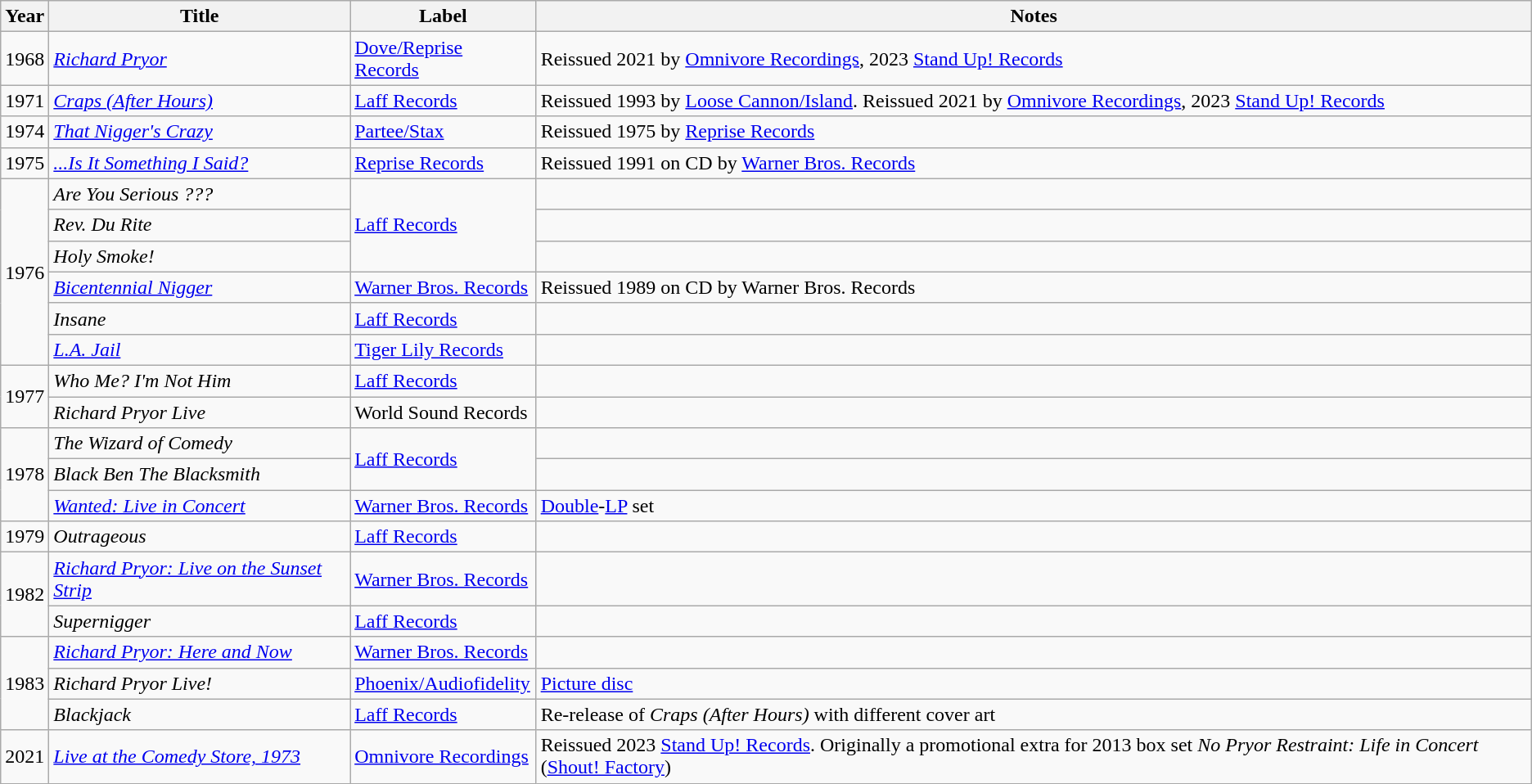<table class="wikitable">
<tr>
<th>Year</th>
<th>Title</th>
<th>Label</th>
<th>Notes</th>
</tr>
<tr>
<td>1968</td>
<td><em><a href='#'>Richard Pryor</a></em></td>
<td><a href='#'>Dove/Reprise Records</a></td>
<td>Reissued 2021 by <a href='#'>Omnivore Recordings</a>, 2023 <a href='#'>Stand Up! Records</a></td>
</tr>
<tr>
<td>1971</td>
<td><em><a href='#'>Craps (After Hours)</a></em></td>
<td><a href='#'>Laff Records</a></td>
<td>Reissued 1993 by <a href='#'>Loose Cannon/Island</a>. Reissued 2021 by <a href='#'>Omnivore Recordings</a>, 2023 <a href='#'>Stand Up! Records</a></td>
</tr>
<tr>
<td>1974</td>
<td><em><a href='#'>That Nigger's Crazy</a></em></td>
<td><a href='#'>Partee/Stax</a></td>
<td>Reissued 1975 by <a href='#'>Reprise Records</a></td>
</tr>
<tr>
<td>1975</td>
<td><em><a href='#'>...Is It Something I Said?</a></em></td>
<td><a href='#'>Reprise Records</a></td>
<td>Reissued 1991 on CD by <a href='#'>Warner Bros. Records</a></td>
</tr>
<tr>
<td rowspan="6">1976</td>
<td><em>Are You Serious ???</em></td>
<td rowspan="3"><a href='#'>Laff Records</a></td>
<td></td>
</tr>
<tr>
<td><em>Rev. Du Rite</em></td>
<td></td>
</tr>
<tr>
<td><em>Holy Smoke!</em></td>
<td></td>
</tr>
<tr>
<td><em><a href='#'>Bicentennial Nigger</a></em></td>
<td><a href='#'>Warner Bros. Records</a></td>
<td>Reissued 1989 on CD by Warner Bros. Records</td>
</tr>
<tr>
<td><em>Insane</em></td>
<td><a href='#'>Laff Records</a></td>
<td></td>
</tr>
<tr>
<td><em><a href='#'>L.A. Jail</a></em></td>
<td><a href='#'>Tiger Lily Records</a></td>
<td></td>
</tr>
<tr>
<td rowspan="2">1977</td>
<td><em>Who Me? I'm Not Him</em></td>
<td><a href='#'>Laff Records</a></td>
<td></td>
</tr>
<tr>
<td><em>Richard Pryor Live</em></td>
<td>World Sound Records</td>
<td></td>
</tr>
<tr>
<td rowspan="3">1978</td>
<td><em>The Wizard of Comedy</em></td>
<td rowspan="2"><a href='#'>Laff Records</a></td>
<td></td>
</tr>
<tr>
<td><em>Black Ben The Blacksmith</em></td>
<td></td>
</tr>
<tr>
<td><em><a href='#'>Wanted: Live in Concert</a></em></td>
<td><a href='#'>Warner Bros. Records</a></td>
<td><a href='#'>Double</a>-<a href='#'>LP</a> set</td>
</tr>
<tr>
<td>1979</td>
<td><em>Outrageous</em></td>
<td><a href='#'>Laff Records</a></td>
<td></td>
</tr>
<tr>
<td rowspan="2">1982</td>
<td><em><a href='#'>Richard Pryor: Live on the Sunset Strip</a></em></td>
<td><a href='#'>Warner Bros. Records</a></td>
<td></td>
</tr>
<tr>
<td><em>Supernigger</em></td>
<td><a href='#'>Laff Records</a></td>
<td></td>
</tr>
<tr>
<td rowspan="3">1983</td>
<td><em><a href='#'>Richard Pryor: Here and Now</a></em></td>
<td><a href='#'>Warner Bros. Records</a></td>
<td></td>
</tr>
<tr>
<td><em>Richard Pryor Live!</em></td>
<td><a href='#'>Phoenix/Audiofidelity</a></td>
<td><a href='#'>Picture disc</a></td>
</tr>
<tr>
<td><em>Blackjack</em></td>
<td><a href='#'>Laff Records</a></td>
<td>Re-release of <em>Craps (After Hours)</em> with different cover art</td>
</tr>
<tr>
<td>2021</td>
<td><em><a href='#'>Live at the Comedy Store, 1973</a></em></td>
<td><a href='#'>Omnivore Recordings</a></td>
<td>Reissued 2023 <a href='#'>Stand Up! Records</a>. Originally a promotional extra for 2013 box set <em>No Pryor Restraint: Life in Concert</em> (<a href='#'>Shout! Factory</a>)</td>
</tr>
</table>
